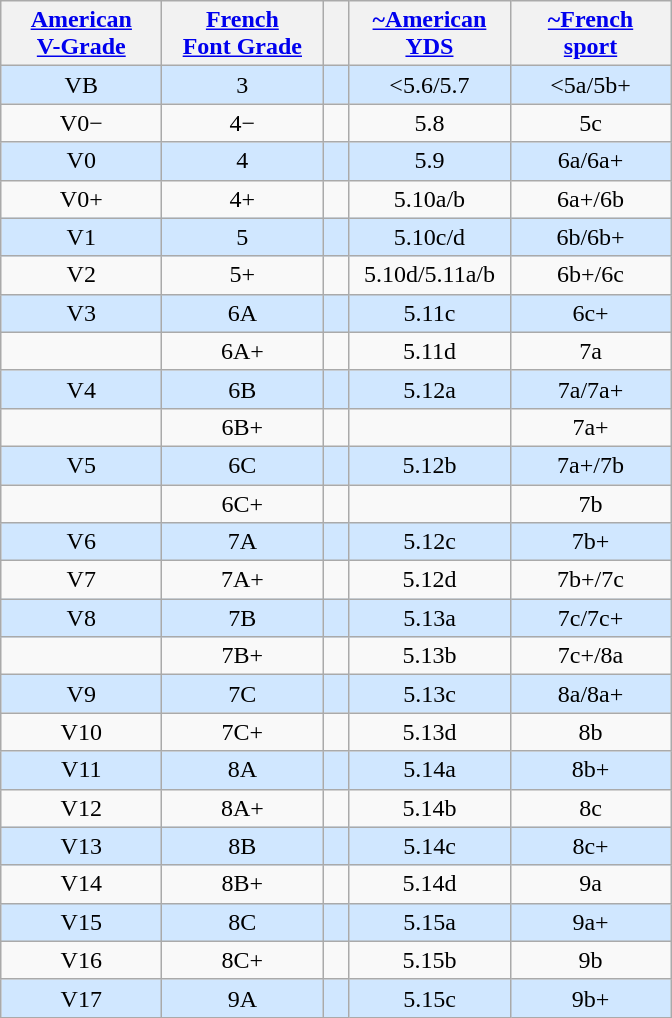<table class="wikitable">
<tr>
<th width=100px><a href='#'>American <br>V-Grade</a></th>
<th width=100px><a href='#'>French <br>Font Grade</a></th>
<th width=10></th>
<th width=100px><a href='#'>~American<br> YDS</a></th>
<th width=100px><a href='#'>~French <br>sport</a></th>
</tr>
<tr align=center bgcolor="#d0e7ff">
<td>VB</td>
<td>3</td>
<td></td>
<td><5.6/5.7</td>
<td><5a/5b+</td>
</tr>
<tr align=center>
<td>V0−</td>
<td>4−</td>
<td></td>
<td>5.8</td>
<td>5c</td>
</tr>
<tr align=center bgcolor="#d0e7ff">
<td>V0</td>
<td>4</td>
<td></td>
<td>5.9</td>
<td>6a/6a+</td>
</tr>
<tr align=center>
<td>V0+</td>
<td>4+</td>
<td></td>
<td>5.10a/b</td>
<td>6a+/6b</td>
</tr>
<tr align=center bgcolor="#d0e7ff">
<td>V1</td>
<td>5</td>
<td></td>
<td>5.10c/d</td>
<td>6b/6b+</td>
</tr>
<tr align=center>
<td>V2</td>
<td>5+</td>
<td></td>
<td>5.10d/5.11a/b</td>
<td>6b+/6c</td>
</tr>
<tr align=center bgcolor="#d0e7ff">
<td>V3</td>
<td>6A</td>
<td></td>
<td>5.11c</td>
<td>6c+</td>
</tr>
<tr align=center>
<td></td>
<td>6A+</td>
<td></td>
<td>5.11d</td>
<td>7a</td>
</tr>
<tr align=center bgcolor="#d0e7ff">
<td>V4</td>
<td>6B</td>
<td></td>
<td>5.12a</td>
<td>7a/7a+</td>
</tr>
<tr align=center>
<td></td>
<td>6B+</td>
<td></td>
<td></td>
<td>7a+</td>
</tr>
<tr align=center bgcolor="#d0e7ff">
<td>V5</td>
<td>6C</td>
<td></td>
<td>5.12b</td>
<td>7a+/7b</td>
</tr>
<tr align=center>
<td></td>
<td>6C+</td>
<td></td>
<td></td>
<td>7b</td>
</tr>
<tr align=center bgcolor="#d0e7ff">
<td>V6</td>
<td>7A</td>
<td></td>
<td>5.12c</td>
<td>7b+</td>
</tr>
<tr align=center>
<td>V7</td>
<td>7A+</td>
<td></td>
<td>5.12d</td>
<td>7b+/7c</td>
</tr>
<tr align=center bgcolor="#d0e7ff">
<td>V8</td>
<td>7B</td>
<td></td>
<td>5.13a</td>
<td>7c/7c+</td>
</tr>
<tr align=center>
<td></td>
<td>7B+</td>
<td></td>
<td>5.13b</td>
<td>7c+/8a</td>
</tr>
<tr align=center bgcolor="#d0e7ff">
<td>V9</td>
<td>7C</td>
<td></td>
<td>5.13c</td>
<td>8a/8a+</td>
</tr>
<tr align=center>
<td>V10</td>
<td>7C+</td>
<td></td>
<td>5.13d</td>
<td>8b</td>
</tr>
<tr align=center bgcolor="#d0e7ff">
<td>V11</td>
<td>8A</td>
<td></td>
<td>5.14a</td>
<td>8b+</td>
</tr>
<tr align=center>
<td>V12</td>
<td>8A+</td>
<td></td>
<td>5.14b</td>
<td>8c</td>
</tr>
<tr align=center bgcolor="#d0e7ff">
<td>V13</td>
<td>8B</td>
<td></td>
<td>5.14c</td>
<td>8c+</td>
</tr>
<tr align=center>
<td>V14</td>
<td>8B+</td>
<td></td>
<td>5.14d</td>
<td>9a</td>
</tr>
<tr align=center bgcolor="#d0e7ff">
<td>V15</td>
<td>8C</td>
<td></td>
<td>5.15a</td>
<td>9a+</td>
</tr>
<tr align=center>
<td>V16</td>
<td>8C+</td>
<td></td>
<td>5.15b</td>
<td>9b</td>
</tr>
<tr align=center bgcolor="#d0e7ff">
<td>V17</td>
<td>9A</td>
<td></td>
<td>5.15c</td>
<td>9b+</td>
</tr>
</table>
